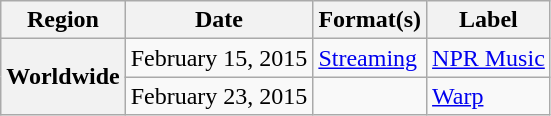<table class="wikitable plainrowheaders">
<tr>
<th scope="col">Region</th>
<th scope="col">Date</th>
<th scope="col">Format(s)</th>
<th scope="col">Label</th>
</tr>
<tr>
<th scope="row" rowspan=2>Worldwide</th>
<td>February 15, 2015</td>
<td><a href='#'>Streaming</a></td>
<td><a href='#'>NPR Music</a></td>
</tr>
<tr>
<td>February 23, 2015</td>
<td></td>
<td><a href='#'>Warp</a></td>
</tr>
</table>
